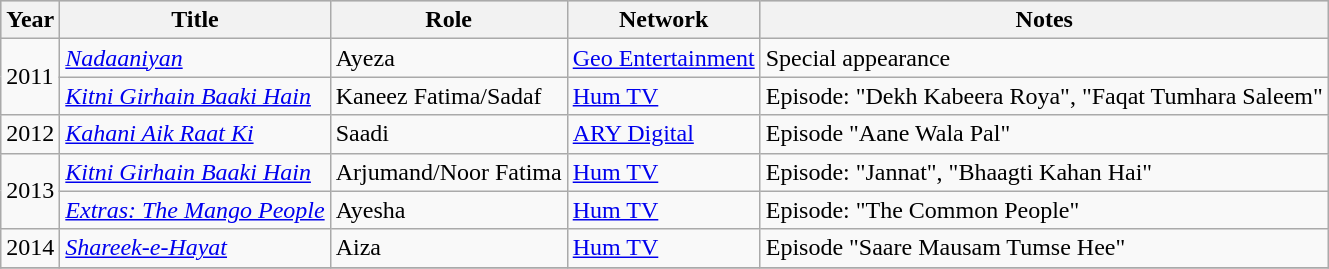<table class="wikitable sortable plainrowheaders">
<tr style="background:#ccc; text-align:center;">
<th scope="col">Year</th>
<th scope="col">Title</th>
<th scope="col">Role</th>
<th scope="col">Network</th>
<th scope="col" class="unsortable">Notes</th>
</tr>
<tr>
<td rowspan="2">2011</td>
<td><em><a href='#'>Nadaaniyan</a></em></td>
<td>Ayeza</td>
<td><a href='#'>Geo Entertainment</a></td>
<td>Special appearance</td>
</tr>
<tr>
<td><em><a href='#'>Kitni Girhain Baaki Hain</a></em></td>
<td>Kaneez Fatima/Sadaf</td>
<td><a href='#'>Hum TV</a></td>
<td>Episode: "Dekh Kabeera Roya", "Faqat Tumhara Saleem"</td>
</tr>
<tr>
<td>2012</td>
<td><em><a href='#'>Kahani Aik Raat Ki</a></em></td>
<td>Saadi</td>
<td><a href='#'>ARY Digital</a></td>
<td>Episode "Aane Wala Pal"</td>
</tr>
<tr>
<td rowspan="2">2013</td>
<td><em><a href='#'>Kitni Girhain Baaki Hain</a></em></td>
<td>Arjumand/Noor Fatima</td>
<td><a href='#'>Hum TV</a></td>
<td>Episode: "Jannat", "Bhaagti Kahan Hai"</td>
</tr>
<tr>
<td><em><a href='#'>Extras: The Mango People</a></em></td>
<td>Ayesha</td>
<td><a href='#'>Hum TV</a></td>
<td>Episode: "The Common People"</td>
</tr>
<tr>
<td>2014</td>
<td><em><a href='#'>Shareek-e-Hayat</a></em></td>
<td>Aiza</td>
<td><a href='#'>Hum TV</a></td>
<td>Episode "Saare Mausam Tumse Hee"</td>
</tr>
<tr>
</tr>
</table>
